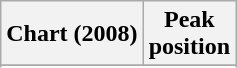<table class="wikitable sortable plainrowheaders" style="text-align:center">
<tr>
<th scope="col">Chart (2008)</th>
<th scope="col">Peak<br>position</th>
</tr>
<tr>
</tr>
<tr>
</tr>
<tr>
</tr>
<tr>
</tr>
<tr>
</tr>
</table>
